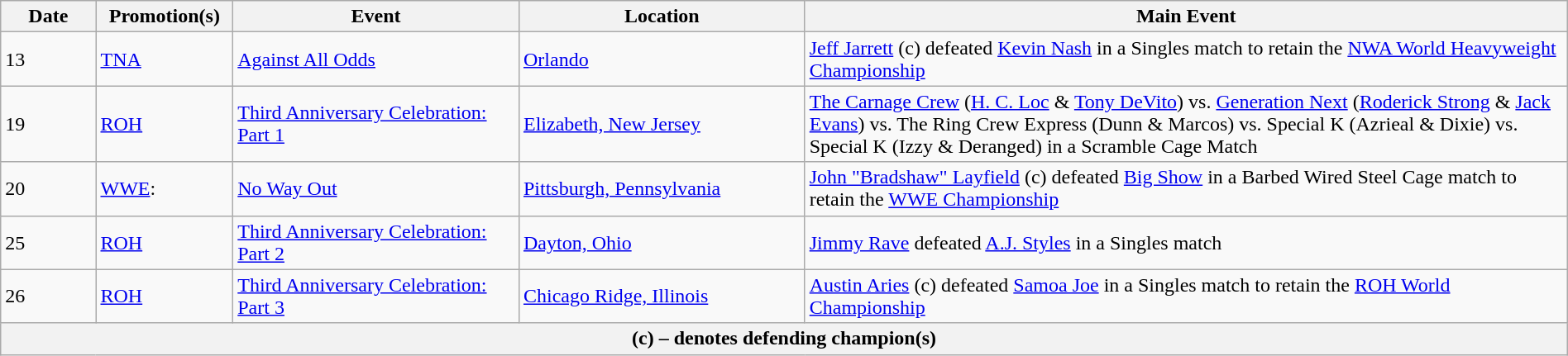<table class="wikitable" style="width:100%;">
<tr>
<th width=5%>Date</th>
<th width=5%>Promotion(s)</th>
<th width=15%>Event</th>
<th width=15%>Location</th>
<th width=40%>Main Event</th>
</tr>
<tr>
<td>13</td>
<td><a href='#'>TNA</a></td>
<td><a href='#'>Against All Odds</a></td>
<td><a href='#'>Orlando</a></td>
<td><a href='#'>Jeff Jarrett</a> (c) defeated <a href='#'>Kevin Nash</a> in a Singles match to retain the <a href='#'>NWA World Heavyweight Championship</a></td>
</tr>
<tr>
<td>19</td>
<td><a href='#'>ROH</a></td>
<td><a href='#'>Third Anniversary Celebration: Part 1</a></td>
<td><a href='#'>Elizabeth, New Jersey</a></td>
<td><a href='#'>The Carnage Crew</a> (<a href='#'>H. C. Loc</a> & <a href='#'>Tony DeVito</a>) vs. <a href='#'>Generation Next</a> (<a href='#'>Roderick Strong</a> & <a href='#'>Jack Evans</a>) vs. The Ring Crew Express (Dunn & Marcos) vs. Special K (Azrieal & Dixie) vs. Special K (Izzy & Deranged) in a Scramble Cage Match</td>
</tr>
<tr>
<td>20</td>
<td><a href='#'>WWE</a>:<br></td>
<td><a href='#'>No Way Out</a></td>
<td><a href='#'>Pittsburgh, Pennsylvania</a></td>
<td><a href='#'>John "Bradshaw" Layfield</a> (c) defeated <a href='#'>Big Show</a> in a Barbed Wired Steel Cage match to retain the <a href='#'>WWE Championship</a></td>
</tr>
<tr>
<td>25</td>
<td><a href='#'>ROH</a></td>
<td><a href='#'>Third Anniversary Celebration: Part 2</a></td>
<td><a href='#'>Dayton, Ohio</a></td>
<td><a href='#'>Jimmy Rave</a> defeated <a href='#'>A.J. Styles</a> in a Singles match</td>
</tr>
<tr>
<td>26</td>
<td><a href='#'>ROH</a></td>
<td><a href='#'>Third Anniversary Celebration: Part 3</a></td>
<td><a href='#'>Chicago Ridge, Illinois</a></td>
<td><a href='#'>Austin Aries</a> (c) defeated <a href='#'>Samoa Joe</a> in a Singles match to retain the <a href='#'>ROH World Championship</a></td>
</tr>
<tr>
<th colspan="6">(c) – denotes defending champion(s)</th>
</tr>
</table>
